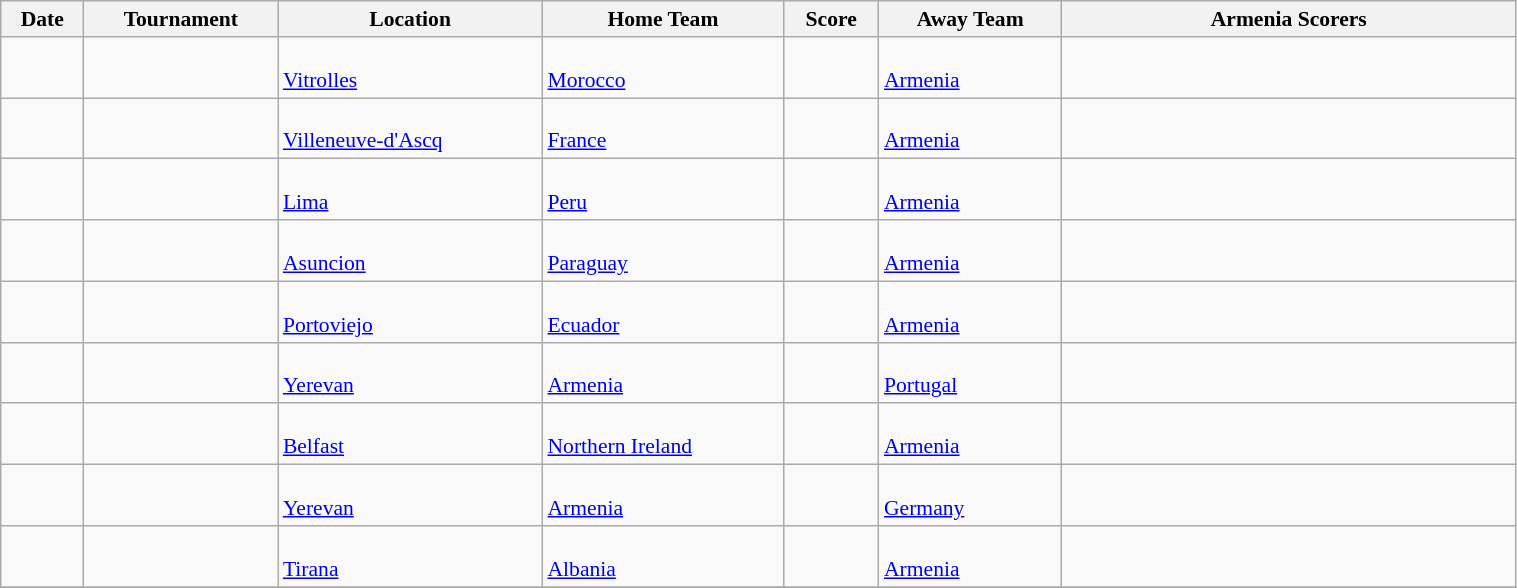<table class="wikitable" width=80% style="font-size: 90%">
<tr>
<th>Date</th>
<th>Tournament</th>
<th>Location</th>
<th>Home Team</th>
<th>Score</th>
<th>Away Team</th>
<th width=30%>Armenia Scorers</th>
</tr>
<tr>
<td></td>
<td></td>
<td><br><a href='#'>Vitrolles</a></td>
<td><br><a href='#'>Morocco</a></td>
<td></td>
<td><br><a href='#'>Armenia</a></td>
<td></td>
</tr>
<tr>
<td></td>
<td></td>
<td><br><a href='#'>Villeneuve-d'Ascq</a></td>
<td><br><a href='#'>France</a></td>
<td></td>
<td><br><a href='#'>Armenia</a></td>
<td></td>
</tr>
<tr>
<td></td>
<td></td>
<td><br><a href='#'>Lima</a></td>
<td><br><a href='#'>Peru</a></td>
<td></td>
<td><br><a href='#'>Armenia</a></td>
<td></td>
</tr>
<tr>
<td></td>
<td></td>
<td><br><a href='#'>Asuncion</a></td>
<td><br><a href='#'>Paraguay</a></td>
<td></td>
<td><br><a href='#'>Armenia</a></td>
<td></td>
</tr>
<tr>
<td></td>
<td></td>
<td><br><a href='#'>Portoviejo</a></td>
<td><br><a href='#'>Ecuador</a></td>
<td></td>
<td><br><a href='#'>Armenia</a></td>
<td></td>
</tr>
<tr>
<td></td>
<td></td>
<td><br> <a href='#'>Yerevan</a></td>
<td><br><a href='#'>Armenia</a></td>
<td></td>
<td><br><a href='#'>Portugal</a></td>
<td></td>
</tr>
<tr>
<td></td>
<td></td>
<td><br> <a href='#'>Belfast</a></td>
<td><br><a href='#'>Northern Ireland</a></td>
<td></td>
<td><br><a href='#'>Armenia</a></td>
<td></td>
</tr>
<tr>
<td></td>
<td></td>
<td><br> <a href='#'>Yerevan</a></td>
<td><br><a href='#'>Armenia</a></td>
<td></td>
<td><br><a href='#'>Germany</a></td>
<td></td>
</tr>
<tr>
<td></td>
<td></td>
<td><br> <a href='#'>Tirana</a></td>
<td><br><a href='#'>Albania</a></td>
<td></td>
<td><br><a href='#'>Armenia</a></td>
<td></td>
</tr>
<tr>
</tr>
</table>
